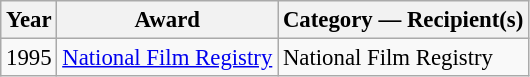<table class="wikitable" style="font-size:95%;">
<tr>
<th>Year</th>
<th>Award</th>
<th>Category — Recipient(s)</th>
</tr>
<tr>
<td>1995</td>
<td><a href='#'>National Film Registry</a></td>
<td>National Film Registry</td>
</tr>
</table>
